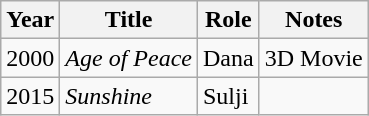<table class="wikitable">
<tr>
<th>Year</th>
<th>Title</th>
<th>Role</th>
<th>Notes</th>
</tr>
<tr>
<td>2000</td>
<td><em>Age of Peace</em></td>
<td>Dana</td>
<td>3D Movie</td>
</tr>
<tr>
<td>2015</td>
<td><em>Sunshine</em></td>
<td>Sulji</td>
<td></td>
</tr>
</table>
